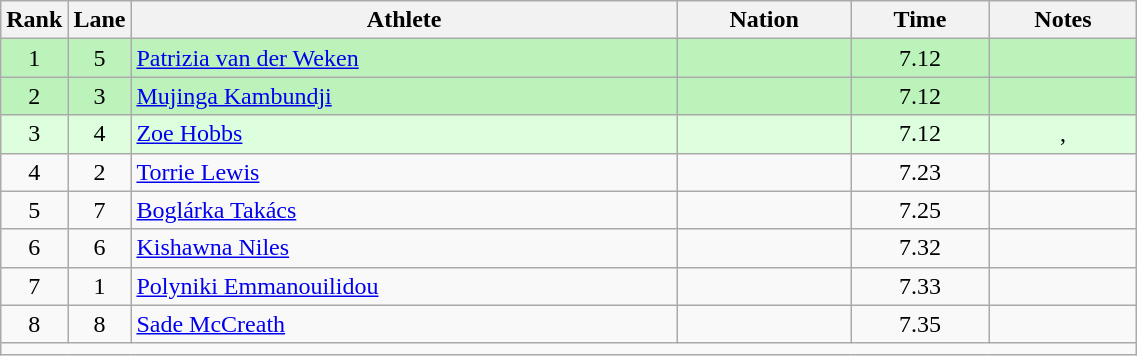<table class="wikitable sortable" style="text-align:center;width: 60%;">
<tr>
<th scope="col" style="width: 10px;">Rank</th>
<th scope="col" style="width: 10px;">Lane</th>
<th scope="col">Athlete</th>
<th scope="col">Nation</th>
<th scope="col">Time</th>
<th scope="col">Notes</th>
</tr>
<tr bgcolor=bbf3bb>
<td>1</td>
<td>5</td>
<td align=left><a href='#'>Patrizia van der Weken</a></td>
<td align=left></td>
<td>7.12</td>
<td></td>
</tr>
<tr bgcolor=bbf3bb>
<td>2</td>
<td>3</td>
<td align=left><a href='#'>Mujinga Kambundji</a></td>
<td align=left></td>
<td>7.12</td>
<td></td>
</tr>
<tr bgcolor=ddffdd>
<td>3</td>
<td>4</td>
<td align=left><a href='#'>Zoe Hobbs</a></td>
<td align=left></td>
<td>7.12</td>
<td>, </td>
</tr>
<tr>
<td>4</td>
<td>2</td>
<td align=left><a href='#'>Torrie Lewis</a></td>
<td align=left></td>
<td>7.23</td>
<td></td>
</tr>
<tr>
<td>5</td>
<td>7</td>
<td align=left><a href='#'>Boglárka Takács</a></td>
<td align=left></td>
<td>7.25</td>
<td></td>
</tr>
<tr>
<td>6</td>
<td>6</td>
<td align=left><a href='#'>Kishawna Niles</a></td>
<td align=left></td>
<td>7.32</td>
<td></td>
</tr>
<tr>
<td>7</td>
<td>1</td>
<td align=left><a href='#'>Polyniki Emmanouilidou</a></td>
<td align=left></td>
<td>7.33</td>
<td></td>
</tr>
<tr>
<td>8</td>
<td>8</td>
<td align=left><a href='#'>Sade McCreath</a></td>
<td align=left></td>
<td>7.35</td>
<td></td>
</tr>
<tr class="sortbottom">
<td colspan="6"></td>
</tr>
</table>
